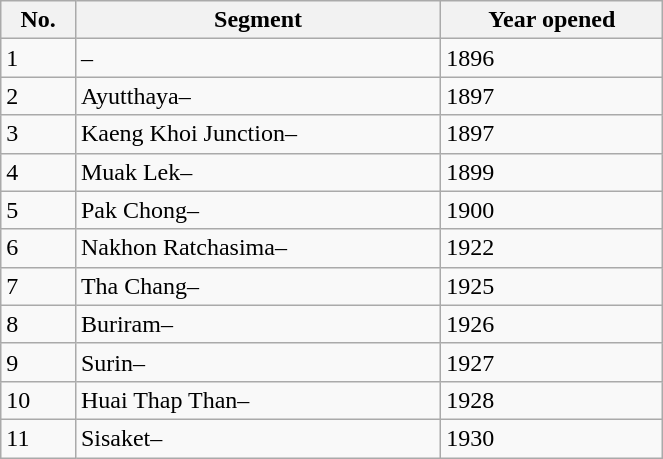<table width=35% class="wikitable">
<tr>
<th>No.</th>
<th>Segment</th>
<th>Year opened</th>
</tr>
<tr>
<td>1</td>
<td>–</td>
<td>1896</td>
</tr>
<tr>
<td>2</td>
<td>Ayutthaya–</td>
<td>1897</td>
</tr>
<tr>
<td>3</td>
<td>Kaeng Khoi Junction–</td>
<td>1897</td>
</tr>
<tr>
<td>4</td>
<td>Muak Lek–</td>
<td>1899</td>
</tr>
<tr>
<td>5</td>
<td>Pak Chong–</td>
<td>1900</td>
</tr>
<tr>
<td>6</td>
<td>Nakhon Ratchasima–</td>
<td>1922</td>
</tr>
<tr>
<td>7</td>
<td>Tha Chang–</td>
<td>1925</td>
</tr>
<tr>
<td>8</td>
<td>Buriram–</td>
<td>1926</td>
</tr>
<tr>
<td>9</td>
<td>Surin–</td>
<td>1927</td>
</tr>
<tr>
<td>10</td>
<td>Huai Thap Than–</td>
<td>1928</td>
</tr>
<tr>
<td>11</td>
<td>Sisaket–</td>
<td>1930</td>
</tr>
</table>
